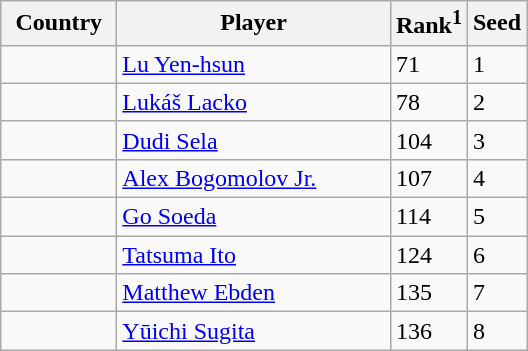<table class="sortable wikitable">
<tr>
<th width="70">Country</th>
<th width="175">Player</th>
<th>Rank<sup>1</sup></th>
<th>Seed</th>
</tr>
<tr>
<td></td>
<td><a href='#'>Lu Yen-hsun</a></td>
<td>71</td>
<td>1</td>
</tr>
<tr>
<td></td>
<td><a href='#'>Lukáš Lacko</a></td>
<td>78</td>
<td>2</td>
</tr>
<tr>
<td></td>
<td><a href='#'>Dudi Sela</a></td>
<td>104</td>
<td>3</td>
</tr>
<tr>
<td></td>
<td><a href='#'>Alex Bogomolov Jr.</a></td>
<td>107</td>
<td>4</td>
</tr>
<tr>
<td></td>
<td><a href='#'>Go Soeda</a></td>
<td>114</td>
<td>5</td>
</tr>
<tr>
<td></td>
<td><a href='#'>Tatsuma Ito</a></td>
<td>124</td>
<td>6</td>
</tr>
<tr>
<td></td>
<td><a href='#'>Matthew Ebden</a></td>
<td>135</td>
<td>7</td>
</tr>
<tr>
<td></td>
<td><a href='#'>Yūichi Sugita</a></td>
<td>136</td>
<td>8</td>
</tr>
</table>
